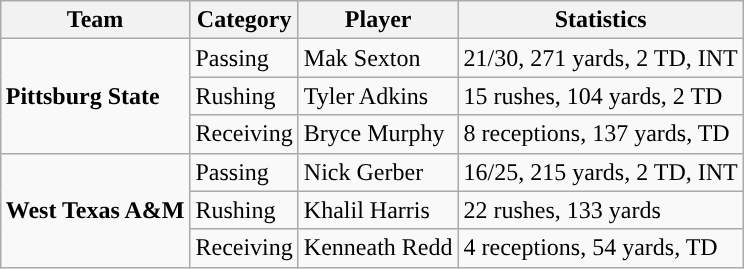<table class="wikitable" style="float: right;">
<tr>
<th>Team</th>
<th>Category</th>
<th>Player</th>
<th>Statistics</th>
</tr>
<tr>
<td rowspan=3><strong>Pittsburg State</strong></td>
<td>Passing</td>
<td>Mak Sexton</td>
<td>21/30, 271 yards, 2 TD, INT</td>
</tr>
<tr>
<td>Rushing</td>
<td>Tyler Adkins</td>
<td>15 rushes, 104 yards, 2 TD</td>
</tr>
<tr>
<td>Receiving</td>
<td>Bryce Murphy</td>
<td>8 receptions, 137 yards, TD</td>
</tr>
<tr>
<td rowspan=3><strong>West Texas A&M</strong></td>
<td>Passing</td>
<td>Nick Gerber</td>
<td>16/25, 215 yards, 2 TD, INT</td>
</tr>
<tr>
<td>Rushing</td>
<td>Khalil Harris</td>
<td>22 rushes, 133 yards</td>
</tr>
<tr>
<td>Receiving</td>
<td>Kenneath Redd</td>
<td>4 receptions, 54 yards, TD</td>
</tr>
</table>
